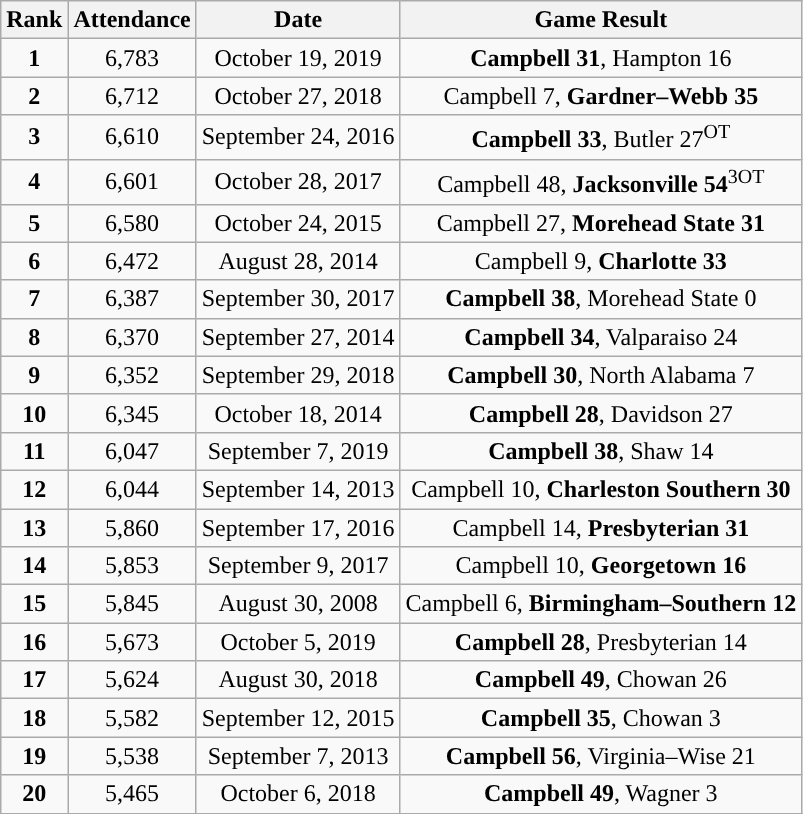<table class="wikitable">
<tr>
<th>Rank</th>
<th>Attendance</th>
<th>Date</th>
<th>Game Result</th>
</tr>
<tr align="center">
<td><strong>1</strong></td>
<td>6,783</td>
<td>October 19, 2019</td>
<td><strong>Campbell 31</strong>, Hampton 16</td>
</tr>
<tr align="center">
<td><strong>2</strong></td>
<td>6,712</td>
<td>October 27, 2018</td>
<td>Campbell 7, <strong>Gardner–Webb 35</strong></td>
</tr>
<tr align="center">
<td><strong>3</strong></td>
<td>6,610</td>
<td>September 24, 2016</td>
<td><strong>Campbell 33</strong>, Butler 27<sup>OT</sup></td>
</tr>
<tr align="center">
<td><strong>4</strong></td>
<td>6,601</td>
<td>October 28, 2017</td>
<td>Campbell 48, <strong>Jacksonville 54</strong><sup>3OT</sup></td>
</tr>
<tr align="center">
<td><strong>5</strong></td>
<td>6,580</td>
<td>October 24, 2015</td>
<td>Campbell 27, <strong>Morehead State 31</strong></td>
</tr>
<tr align="center">
<td><strong>6</strong></td>
<td>6,472</td>
<td>August 28, 2014</td>
<td>Campbell 9, <strong>Charlotte 33</strong></td>
</tr>
<tr align="center">
<td><strong>7</strong></td>
<td>6,387</td>
<td>September 30, 2017</td>
<td><strong>Campbell 38</strong>, Morehead State 0</td>
</tr>
<tr align="center">
<td><strong>8</strong></td>
<td>6,370</td>
<td>September 27, 2014</td>
<td><strong>Campbell 34</strong>, Valparaiso 24</td>
</tr>
<tr align="center">
<td><strong>9</strong></td>
<td>6,352</td>
<td>September 29, 2018</td>
<td><strong>Campbell 30</strong>, North Alabama 7</td>
</tr>
<tr align="center">
<td><strong>10</strong></td>
<td>6,345</td>
<td>October 18, 2014</td>
<td><strong>Campbell 28</strong>, Davidson 27</td>
</tr>
<tr align="center">
<td><strong>11</strong></td>
<td>6,047</td>
<td>September 7, 2019</td>
<td><strong>Campbell 38</strong>, Shaw 14</td>
</tr>
<tr align="center">
<td><strong>12</strong></td>
<td>6,044</td>
<td>September 14, 2013</td>
<td>Campbell 10, <strong>Charleston Southern 30</strong></td>
</tr>
<tr align="center">
<td><strong>13</strong></td>
<td>5,860</td>
<td>September 17, 2016</td>
<td>Campbell 14, <strong>Presbyterian 31</strong></td>
</tr>
<tr align="center">
<td><strong>14</strong></td>
<td>5,853</td>
<td>September 9, 2017</td>
<td>Campbell 10, <strong>Georgetown 16</strong></td>
</tr>
<tr align="center">
<td><strong>15</strong></td>
<td>5,845</td>
<td>August 30, 2008</td>
<td>Campbell 6, <strong>Birmingham–Southern 12</strong></td>
</tr>
<tr align="center">
<td><strong>16</strong></td>
<td>5,673</td>
<td>October 5, 2019</td>
<td><strong>Campbell 28</strong>, Presbyterian 14</td>
</tr>
<tr align="center">
<td><strong>17</strong></td>
<td>5,624</td>
<td>August 30, 2018</td>
<td><strong>Campbell 49</strong>, Chowan 26</td>
</tr>
<tr align="center">
<td><strong>18</strong></td>
<td>5,582</td>
<td>September 12, 2015</td>
<td><strong>Campbell 35</strong>, Chowan 3</td>
</tr>
<tr align="center">
<td><strong>19</strong></td>
<td>5,538</td>
<td>September 7, 2013</td>
<td><strong>Campbell 56</strong>, Virginia–Wise 21</td>
</tr>
<tr align="center">
<td><strong>20</strong></td>
<td>5,465</td>
<td>October 6, 2018</td>
<td><strong>Campbell 49</strong>, Wagner 3</td>
</tr>
<tr align="center">
</tr>
<tr>
</tr>
</table>
